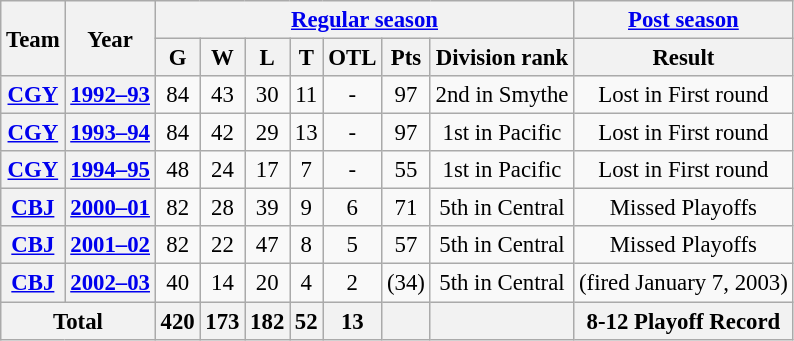<table class="wikitable" style="font-size: 95%; text-align:center;">
<tr>
<th rowspan="2">Team</th>
<th rowspan="2">Year</th>
<th colspan="7"><a href='#'>Regular season</a></th>
<th colspan="1"><a href='#'>Post season</a></th>
</tr>
<tr>
<th>G</th>
<th>W</th>
<th>L</th>
<th>T</th>
<th>OTL</th>
<th>Pts</th>
<th>Division rank</th>
<th>Result</th>
</tr>
<tr>
<th><a href='#'>CGY</a></th>
<th><a href='#'>1992–93</a></th>
<td>84</td>
<td>43</td>
<td>30</td>
<td>11</td>
<td>-</td>
<td>97</td>
<td>2nd in Smythe</td>
<td>Lost in First round</td>
</tr>
<tr>
<th><a href='#'>CGY</a></th>
<th><a href='#'>1993–94</a></th>
<td>84</td>
<td>42</td>
<td>29</td>
<td>13</td>
<td>-</td>
<td>97</td>
<td>1st in Pacific</td>
<td>Lost in First round</td>
</tr>
<tr>
<th><a href='#'>CGY</a></th>
<th><a href='#'>1994–95</a></th>
<td>48</td>
<td>24</td>
<td>17</td>
<td>7</td>
<td>-</td>
<td>55</td>
<td>1st in Pacific</td>
<td>Lost in First round</td>
</tr>
<tr>
<th><a href='#'>CBJ</a></th>
<th><a href='#'>2000–01</a></th>
<td>82</td>
<td>28</td>
<td>39</td>
<td>9</td>
<td>6</td>
<td>71</td>
<td>5th in Central</td>
<td>Missed Playoffs</td>
</tr>
<tr>
<th><a href='#'>CBJ</a></th>
<th><a href='#'>2001–02</a></th>
<td>82</td>
<td>22</td>
<td>47</td>
<td>8</td>
<td>5</td>
<td>57</td>
<td>5th in Central</td>
<td>Missed Playoffs</td>
</tr>
<tr>
<th><a href='#'>CBJ</a></th>
<th><a href='#'>2002–03</a></th>
<td>40</td>
<td>14</td>
<td>20</td>
<td>4</td>
<td>2</td>
<td>(34)</td>
<td>5th in Central</td>
<td>(fired January 7, 2003)</td>
</tr>
<tr>
<th colspan="2">Total</th>
<th>420</th>
<th>173</th>
<th>182</th>
<th>52</th>
<th>13</th>
<th></th>
<th></th>
<th>8-12 Playoff Record</th>
</tr>
</table>
